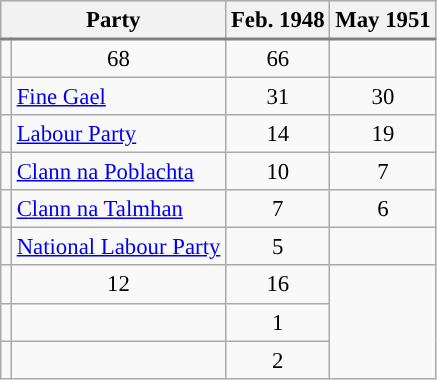<table class="wikitable" style="font-size: 95%;">
<tr style="background-color:#E9E9E9; border-bottom: 2px solid gray;">
<th colspan=2>Party</th>
<th>Feb. 1948</th>
<th>May 1951</th>
</tr>
<tr>
<td></td>
<td align="center">68</td>
<td align="center">66</td>
</tr>
<tr>
<td style="background-color: "></td>
<td><a href='#'>Fine Gael</a></td>
<td align="center">31</td>
<td align="center">30</td>
</tr>
<tr>
<td style="background-color: "></td>
<td><a href='#'>Labour Party</a></td>
<td align="center">14</td>
<td align="center">19</td>
</tr>
<tr>
<td style="background-color: "></td>
<td><a href='#'>Clann na Poblachta</a></td>
<td align="center">10</td>
<td align="center">7</td>
</tr>
<tr>
<td style="background-color: "></td>
<td><a href='#'>Clann na Talmhan</a></td>
<td align="center">7</td>
<td align="center">6</td>
</tr>
<tr>
<td style="background-color: "></td>
<td><a href='#'>National Labour Party</a></td>
<td align="center">5</td>
<td></td>
</tr>
<tr>
<td></td>
<td align="center">12</td>
<td align="center">16</td>
</tr>
<tr>
<td></td>
<td></td>
<td align="center">1</td>
</tr>
<tr>
<td></td>
<td></td>
<td align="center">2</td>
</tr>
</table>
